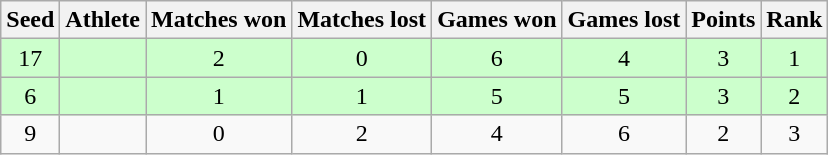<table class="wikitable">
<tr>
<th>Seed</th>
<th>Athlete</th>
<th>Matches won</th>
<th>Matches lost</th>
<th>Games won</th>
<th>Games lost</th>
<th>Points</th>
<th>Rank</th>
</tr>
<tr bgcolor="#ccffcc">
<td align="center">17</td>
<td></td>
<td align="center">2</td>
<td align="center">0</td>
<td align="center">6</td>
<td align="center">4</td>
<td align="center">3</td>
<td align="center">1</td>
</tr>
<tr bgcolor="#ccffcc">
<td align="center">6</td>
<td></td>
<td align="center">1</td>
<td align="center">1</td>
<td align="center">5</td>
<td align="center">5</td>
<td align="center">3</td>
<td align="center">2</td>
</tr>
<tr>
<td align="center">9</td>
<td></td>
<td align="center">0</td>
<td align="center">2</td>
<td align="center">4</td>
<td align="center">6</td>
<td align="center">2</td>
<td align="center">3</td>
</tr>
</table>
